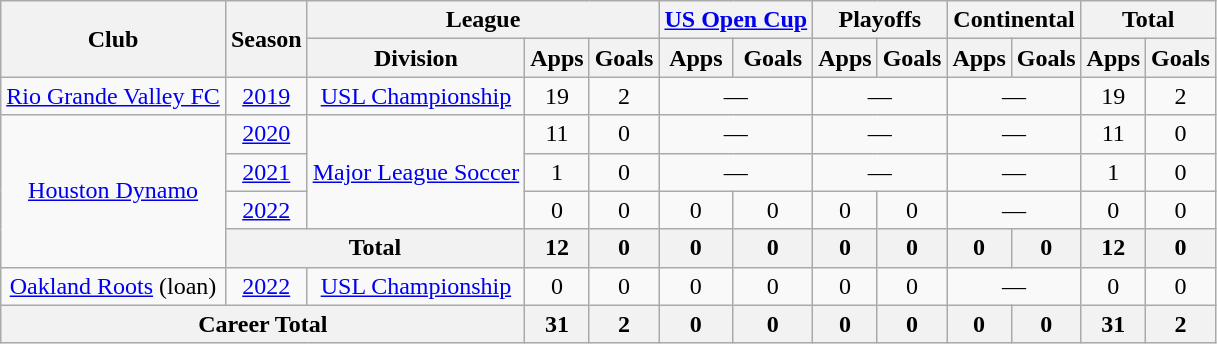<table class="wikitable" style="text-align:center">
<tr>
<th rowspan="2">Club</th>
<th rowspan="2">Season</th>
<th colspan="3">League</th>
<th colspan="2"><a href='#'>US Open Cup</a></th>
<th colspan="2">Playoffs</th>
<th colspan="2">Continental</th>
<th colspan="2">Total</th>
</tr>
<tr>
<th>Division</th>
<th>Apps</th>
<th>Goals</th>
<th>Apps</th>
<th>Goals</th>
<th>Apps</th>
<th>Goals</th>
<th>Apps</th>
<th>Goals</th>
<th>Apps</th>
<th>Goals</th>
</tr>
<tr>
<td><a href='#'>Rio Grande Valley FC</a></td>
<td><a href='#'>2019</a></td>
<td><a href='#'>USL Championship</a></td>
<td>19</td>
<td>2</td>
<td colspan="2">—</td>
<td colspan="2">—</td>
<td colspan="2">—</td>
<td>19</td>
<td>2</td>
</tr>
<tr>
<td rowspan="4"><a href='#'>Houston Dynamo</a></td>
<td><a href='#'>2020</a></td>
<td rowspan="3"><a href='#'>Major League Soccer</a></td>
<td>11</td>
<td>0</td>
<td colspan="2">—</td>
<td colspan="2">—</td>
<td colspan="2">—</td>
<td>11</td>
<td>0</td>
</tr>
<tr>
<td><a href='#'>2021</a></td>
<td>1</td>
<td>0</td>
<td colspan="2">—</td>
<td colspan="2">—</td>
<td colspan="2">—</td>
<td>1</td>
<td>0</td>
</tr>
<tr>
<td><a href='#'>2022</a></td>
<td>0</td>
<td>0</td>
<td>0</td>
<td>0</td>
<td>0</td>
<td>0</td>
<td colspan="2">—</td>
<td>0</td>
<td>0</td>
</tr>
<tr>
<th colspan="2">Total</th>
<th>12</th>
<th>0</th>
<th>0</th>
<th>0</th>
<th>0</th>
<th>0</th>
<th>0</th>
<th>0</th>
<th>12</th>
<th>0</th>
</tr>
<tr>
<td><a href='#'>Oakland Roots</a> (loan)</td>
<td><a href='#'>2022</a></td>
<td><a href='#'>USL Championship</a></td>
<td>0</td>
<td>0</td>
<td>0</td>
<td>0</td>
<td>0</td>
<td>0</td>
<td colspan="2">—</td>
<td>0</td>
<td>0</td>
</tr>
<tr>
<th colspan="3">Career Total</th>
<th>31</th>
<th>2</th>
<th>0</th>
<th>0</th>
<th>0</th>
<th>0</th>
<th>0</th>
<th>0</th>
<th>31</th>
<th>2</th>
</tr>
</table>
